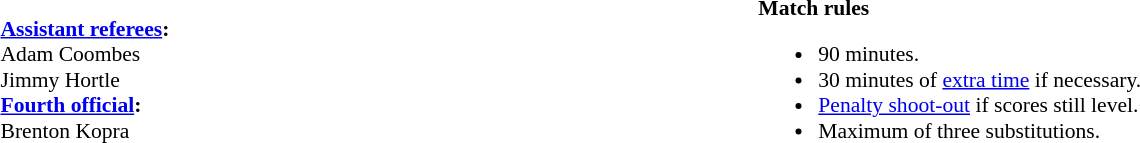<table style="width:100%; font-size:90%">
<tr>
<td><br><strong><a href='#'>Assistant referees</a>:</strong>
<br> Adam Coombes
<br> Jimmy Hortle
<br><strong><a href='#'>Fourth official</a>:</strong>
<br> Brenton Kopra</td>
<td style="width:60%; vertical-align:top"><br><strong>Match rules</strong><ul><li>90 minutes.</li><li>30 minutes of <a href='#'>extra time</a> if necessary.</li><li><a href='#'>Penalty shoot-out</a> if scores still level.</li><li>Maximum of three substitutions.</li></ul></td>
</tr>
</table>
